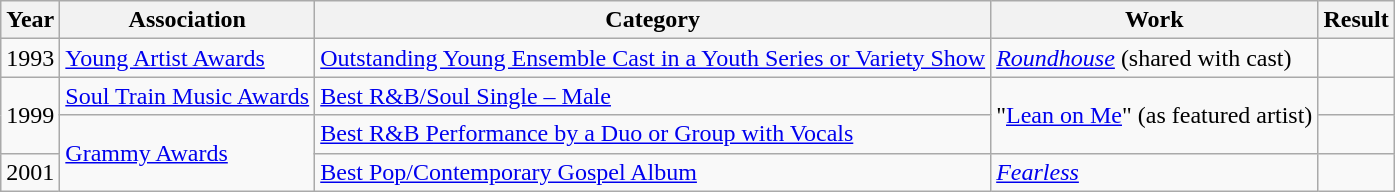<table class="wikitable">
<tr>
<th>Year</th>
<th>Association</th>
<th>Category</th>
<th>Work</th>
<th>Result</th>
</tr>
<tr>
<td>1993</td>
<td><a href='#'>Young Artist Awards</a></td>
<td><a href='#'>Outstanding Young Ensemble Cast in a Youth Series or Variety Show</a></td>
<td><em><a href='#'>Roundhouse</a></em> (shared with cast)</td>
<td></td>
</tr>
<tr>
<td rowspan="2">1999</td>
<td><a href='#'>Soul Train Music Awards</a></td>
<td><a href='#'>Best R&B/Soul Single – Male</a></td>
<td rowspan="2">"<a href='#'>Lean on Me</a>" (as featured artist)</td>
<td></td>
</tr>
<tr>
<td rowspan="2"><a href='#'>Grammy Awards</a></td>
<td><a href='#'>Best R&B Performance by a Duo or Group with Vocals</a></td>
<td></td>
</tr>
<tr>
<td>2001</td>
<td><a href='#'>Best Pop/Contemporary Gospel Album</a></td>
<td><em><a href='#'>Fearless</a></em></td>
<td></td>
</tr>
</table>
